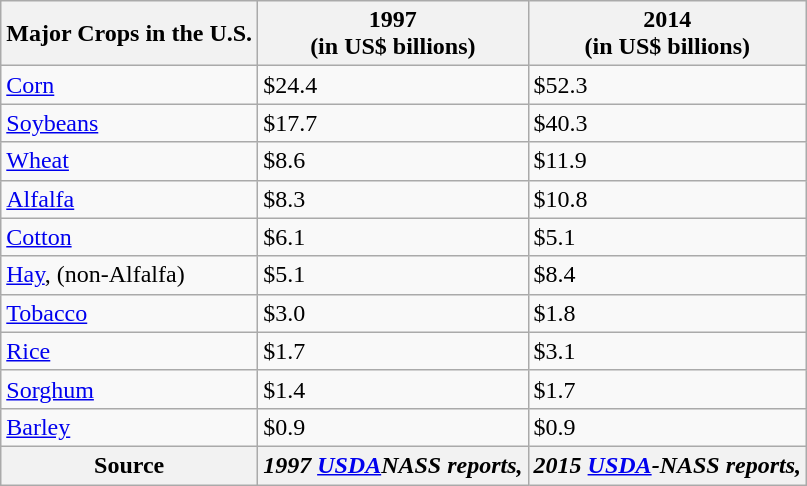<table class="wikitable sortable">
<tr>
<th>Major Crops in the U.S.</th>
<th>1997<br>(in US$ billions)</th>
<th>2014<br>(in US$ billions)</th>
</tr>
<tr>
<td><a href='#'>Corn</a></td>
<td>$24.4</td>
<td>$52.3</td>
</tr>
<tr>
<td><a href='#'>Soybeans</a></td>
<td>$17.7</td>
<td>$40.3</td>
</tr>
<tr>
<td><a href='#'>Wheat</a></td>
<td>$8.6</td>
<td>$11.9</td>
</tr>
<tr>
<td><a href='#'>Alfalfa</a></td>
<td>$8.3</td>
<td>$10.8</td>
</tr>
<tr>
<td><a href='#'>Cotton</a></td>
<td>$6.1</td>
<td>$5.1</td>
</tr>
<tr>
<td><a href='#'>Hay</a>, (non-Alfalfa)</td>
<td>$5.1</td>
<td>$8.4</td>
</tr>
<tr>
<td><a href='#'>Tobacco</a></td>
<td>$3.0</td>
<td>$1.8</td>
</tr>
<tr>
<td><a href='#'>Rice</a></td>
<td>$1.7</td>
<td>$3.1</td>
</tr>
<tr>
<td><a href='#'>Sorghum</a></td>
<td>$1.4</td>
<td>$1.7</td>
</tr>
<tr>
<td><a href='#'>Barley</a></td>
<td>$0.9</td>
<td>$0.9</td>
</tr>
<tr>
<th>Source</th>
<th><em>1997 <a href='#'>USDA</a>NASS reports,</em></th>
<th><em>2015 <a href='#'>USDA</a>-NASS reports,</em></th>
</tr>
</table>
